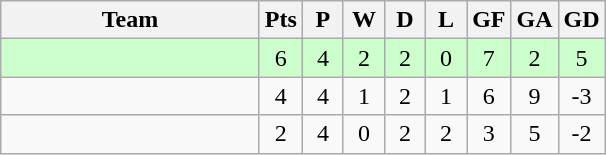<table class="wikitable" style="text-align: center;">
<tr>
<th width="165">Team</th>
<th width="20">Pts</th>
<th width="20">P</th>
<th width="20">W</th>
<th width="20">D</th>
<th width="20">L</th>
<th width="20">GF</th>
<th width="20">GA</th>
<th width="20">GD</th>
</tr>
<tr bgcolor=ccffcc>
<td style="text-align:left;"></td>
<td>6</td>
<td>4</td>
<td>2</td>
<td>2</td>
<td>0</td>
<td>7</td>
<td>2</td>
<td>5</td>
</tr>
<tr>
<td></td>
<td>4</td>
<td>4</td>
<td>1</td>
<td>2</td>
<td>1</td>
<td>6</td>
<td>9</td>
<td>-3</td>
</tr>
<tr>
<td></td>
<td>2</td>
<td>4</td>
<td>0</td>
<td>2</td>
<td>2</td>
<td>3</td>
<td>5</td>
<td>-2</td>
</tr>
</table>
